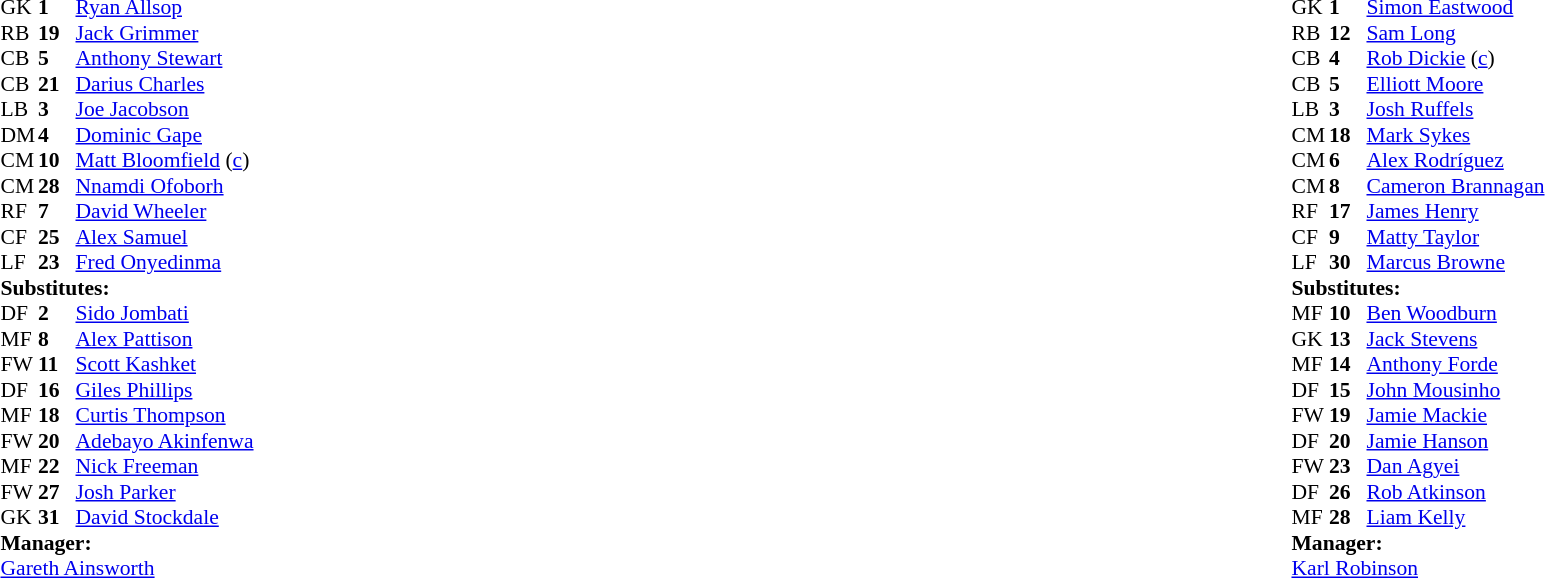<table style="width:100%">
<tr>
<td style="vertical-align:top;width=40%"><br><table cellspacing="0" cellpadding="0" style="font-size:90%;">
<tr>
<th width=25></th>
<th width=25></th>
</tr>
<tr>
<td>GK</td>
<td><strong>1</strong></td>
<td> <a href='#'>Ryan Allsop</a></td>
</tr>
<tr>
<td>RB</td>
<td><strong>19</strong></td>
<td> <a href='#'>Jack Grimmer</a></td>
</tr>
<tr>
<td>CB</td>
<td><strong>5</strong></td>
<td> <a href='#'>Anthony Stewart</a></td>
</tr>
<tr>
<td>CB</td>
<td><strong>21</strong></td>
<td> <a href='#'>Darius Charles</a></td>
</tr>
<tr>
<td>LB</td>
<td><strong>3</strong></td>
<td> <a href='#'>Joe Jacobson</a></td>
</tr>
<tr>
<td>DM</td>
<td><strong>4</strong></td>
<td> <a href='#'>Dominic Gape</a></td>
</tr>
<tr>
<td>CM</td>
<td><strong>10</strong></td>
<td> <a href='#'>Matt Bloomfield</a> (<a href='#'>c</a>)</td>
<td></td>
<td></td>
</tr>
<tr>
<td>CM</td>
<td><strong>28</strong></td>
<td> <a href='#'>Nnamdi Ofoborh</a></td>
<td></td>
<td></td>
</tr>
<tr>
<td>RF</td>
<td><strong>7</strong></td>
<td> <a href='#'>David Wheeler</a></td>
</tr>
<tr>
<td>CF</td>
<td><strong>25</strong></td>
<td> <a href='#'>Alex Samuel</a></td>
<td></td>
<td></td>
</tr>
<tr>
<td>LF</td>
<td><strong>23</strong></td>
<td> <a href='#'>Fred Onyedinma</a></td>
<td></td>
<td></td>
</tr>
<tr>
<td colspan=4><strong>Substitutes:</strong></td>
</tr>
<tr>
<td>DF</td>
<td><strong>2</strong></td>
<td> <a href='#'>Sido Jombati</a></td>
</tr>
<tr>
<td>MF</td>
<td><strong>8</strong></td>
<td> <a href='#'>Alex Pattison</a></td>
<td></td>
<td></td>
</tr>
<tr>
<td>FW</td>
<td><strong>11</strong></td>
<td> <a href='#'>Scott Kashket</a></td>
</tr>
<tr>
<td>DF</td>
<td><strong>16</strong></td>
<td> <a href='#'>Giles Phillips</a></td>
</tr>
<tr>
<td>MF</td>
<td><strong>18</strong></td>
<td> <a href='#'>Curtis Thompson</a></td>
<td></td>
<td></td>
</tr>
<tr>
<td>FW</td>
<td><strong>20</strong></td>
<td> <a href='#'>Adebayo Akinfenwa</a></td>
<td></td>
<td></td>
</tr>
<tr>
<td>MF</td>
<td><strong>22</strong></td>
<td> <a href='#'>Nick Freeman</a></td>
<td></td>
<td></td>
</tr>
<tr>
<td>FW</td>
<td><strong>27</strong></td>
<td> <a href='#'>Josh Parker</a></td>
</tr>
<tr>
<td>GK</td>
<td><strong>31</strong></td>
<td> <a href='#'>David Stockdale</a></td>
</tr>
<tr>
<td colspan=4><strong>Manager:</strong></td>
</tr>
<tr>
<td colspan="4"> <a href='#'>Gareth Ainsworth</a></td>
</tr>
</table>
</td>
<td valign="top"></td>
<td valign="top" width="50%"><br><table style="font-size:90%;margin:auto" cellspacing="0" cellpadding="0">
<tr>
<th width=25></th>
<th width=25></th>
</tr>
<tr>
<td>GK</td>
<td><strong>1</strong></td>
<td> <a href='#'>Simon Eastwood</a></td>
</tr>
<tr>
<td>RB</td>
<td><strong>12</strong></td>
<td> <a href='#'>Sam Long</a></td>
<td></td>
<td></td>
</tr>
<tr>
<td>CB</td>
<td><strong>4</strong></td>
<td> <a href='#'>Rob Dickie</a> (<a href='#'>c</a>)</td>
</tr>
<tr>
<td>CB</td>
<td><strong>5</strong></td>
<td> <a href='#'>Elliott Moore</a></td>
</tr>
<tr>
<td>LB</td>
<td><strong>3</strong></td>
<td> <a href='#'>Josh Ruffels</a></td>
</tr>
<tr>
<td>CM</td>
<td><strong>18</strong></td>
<td> <a href='#'>Mark Sykes</a></td>
</tr>
<tr>
<td>CM</td>
<td><strong>6</strong></td>
<td> <a href='#'>Alex Rodríguez</a></td>
<td></td>
<td></td>
</tr>
<tr>
<td>CM</td>
<td><strong>8</strong></td>
<td> <a href='#'>Cameron Brannagan</a></td>
</tr>
<tr>
<td>RF</td>
<td><strong>17</strong></td>
<td> <a href='#'>James Henry</a></td>
<td></td>
<td></td>
</tr>
<tr>
<td>CF</td>
<td><strong>9</strong></td>
<td> <a href='#'>Matty Taylor</a></td>
</tr>
<tr>
<td>LF</td>
<td><strong>30</strong></td>
<td> <a href='#'>Marcus Browne</a></td>
<td></td>
<td></td>
</tr>
<tr>
<td colspan=4><strong>Substitutes:</strong></td>
</tr>
<tr>
<td>MF</td>
<td><strong>10</strong></td>
<td> <a href='#'>Ben Woodburn</a></td>
<td></td>
<td></td>
</tr>
<tr>
<td>GK</td>
<td><strong>13</strong></td>
<td> <a href='#'>Jack Stevens</a></td>
</tr>
<tr>
<td>MF</td>
<td><strong>14</strong></td>
<td> <a href='#'>Anthony Forde</a></td>
<td></td>
<td></td>
</tr>
<tr>
<td>DF</td>
<td><strong>15</strong></td>
<td> <a href='#'>John Mousinho</a></td>
</tr>
<tr>
<td>FW</td>
<td><strong>19</strong></td>
<td> <a href='#'>Jamie Mackie</a></td>
</tr>
<tr>
<td>DF</td>
<td><strong>20</strong></td>
<td> <a href='#'>Jamie Hanson</a></td>
</tr>
<tr>
<td>FW</td>
<td><strong>23</strong></td>
<td> <a href='#'>Dan Agyei</a></td>
<td></td>
<td></td>
</tr>
<tr>
<td>DF</td>
<td><strong>26</strong></td>
<td> <a href='#'>Rob Atkinson</a></td>
</tr>
<tr>
<td>MF</td>
<td><strong>28</strong></td>
<td> <a href='#'>Liam Kelly</a></td>
<td></td>
<td></td>
</tr>
<tr>
<td colspan=4><strong>Manager:</strong></td>
</tr>
<tr>
<td colspan="4"> <a href='#'>Karl Robinson</a></td>
</tr>
</table>
</td>
</tr>
</table>
